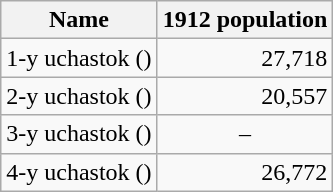<table class="wikitable sortable">
<tr>
<th>Name</th>
<th>1912 population</th>
</tr>
<tr>
<td>1-y uchastok ()</td>
<td align="right">27,718</td>
</tr>
<tr>
<td>2-y uchastok ()</td>
<td align="right">20,557</td>
</tr>
<tr>
<td>3-y uchastok ()</td>
<td align="center">–</td>
</tr>
<tr>
<td>4-y uchastok ()</td>
<td align="right">26,772</td>
</tr>
</table>
